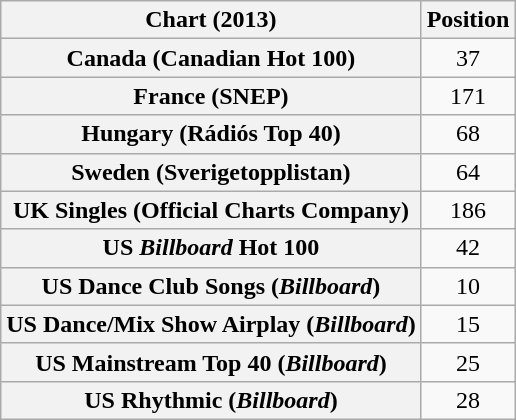<table class="wikitable sortable plainrowheaders" style="text-align:center;">
<tr>
<th>Chart (2013)</th>
<th>Position</th>
</tr>
<tr>
<th scope="row">Canada (Canadian Hot 100)</th>
<td style="text-align:center;">37</td>
</tr>
<tr>
<th scope="row">France (SNEP)</th>
<td style="text-align:center;">171</td>
</tr>
<tr>
<th scope="row">Hungary (Rádiós Top 40)</th>
<td style="text-align:center;">68</td>
</tr>
<tr>
<th scope="row">Sweden (Sverigetopplistan)</th>
<td style="text-align:center;">64</td>
</tr>
<tr>
<th scope="row">UK Singles (Official Charts Company)</th>
<td style="text-align:center;">186</td>
</tr>
<tr>
<th scope="row">US <em>Billboard</em> Hot 100</th>
<td style="text-align:center;">42</td>
</tr>
<tr>
<th scope="row">US Dance Club Songs (<em>Billboard</em>)</th>
<td style="text-align:center;">10</td>
</tr>
<tr>
<th scope="row">US Dance/Mix Show Airplay (<em>Billboard</em>)</th>
<td style="text-align:center;">15</td>
</tr>
<tr>
<th scope="row">US Mainstream Top 40 (<em>Billboard</em>)</th>
<td style="text-align:center;">25</td>
</tr>
<tr>
<th scope="row">US Rhythmic (<em>Billboard</em>)</th>
<td style="text-align:center;">28</td>
</tr>
</table>
